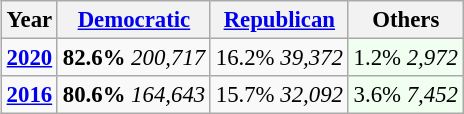<table class="wikitable"  style="margin:auto; float:right; font-size:95%;">
<tr>
<th style="text-align:center;">Year</th>
<th style="text-align:center;"><a href='#'>Democratic</a></th>
<th style="text-align:center;"><a href='#'>Republican</a></th>
<th style="text-align:center;">Others</th>
</tr>
<tr>
<td style="text-align:center;" ><strong><a href='#'>2020</a></strong></td>
<td style="text-align:center;" ><strong>82.6%</strong> <em>200,717</em></td>
<td style="text-align:center;" >16.2% <em>39,372</em></td>
<td style="text-align:center; background:honeyDew;">1.2% <em>2,972</em></td>
</tr>
<tr>
<td style="text-align:center;" ><strong><a href='#'>2016</a></strong></td>
<td style="text-align:center;" ><strong>80.6%</strong> <em>164,643</em></td>
<td style="text-align:center;" >15.7% <em>32,092</em></td>
<td style="text-align:center; background:honeyDew;">3.6% <em>7,452</em></td>
</tr>
</table>
